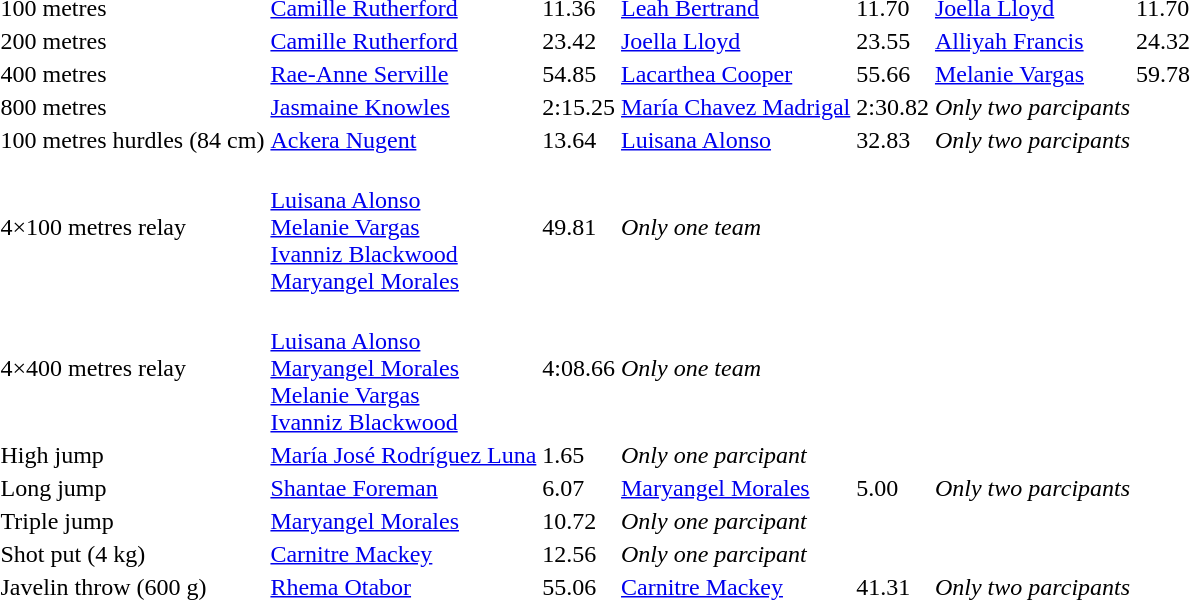<table>
<tr>
<td>100 metres</td>
<td><a href='#'>Camille Rutherford</a><br></td>
<td>11.36</td>
<td><a href='#'>Leah Bertrand</a><br></td>
<td>11.70</td>
<td><a href='#'>Joella Lloyd</a><br></td>
<td>11.70</td>
</tr>
<tr>
<td>200 metres</td>
<td><a href='#'>Camille Rutherford</a><br></td>
<td>23.42</td>
<td><a href='#'>Joella Lloyd</a><br></td>
<td>23.55</td>
<td><a href='#'>Alliyah Francis</a><br></td>
<td>24.32</td>
</tr>
<tr>
<td>400 metres</td>
<td><a href='#'>Rae-Anne Serville</a><br></td>
<td>54.85</td>
<td><a href='#'>Lacarthea Cooper</a><br></td>
<td>55.66</td>
<td><a href='#'>Melanie Vargas</a><br></td>
<td>59.78</td>
</tr>
<tr>
<td>800 metres</td>
<td><a href='#'>Jasmaine Knowles</a><br></td>
<td>2:15.25</td>
<td><a href='#'>María Chavez Madrigal</a><br></td>
<td>2:30.82</td>
<td><em>Only two parcipants</em></td>
<td></td>
</tr>
<tr>
<td>100 metres hurdles (84 cm)</td>
<td><a href='#'>Ackera Nugent</a><br></td>
<td>13.64</td>
<td><a href='#'>Luisana Alonso</a><br></td>
<td>32.83</td>
<td><em>Only two parcipants</em></td>
<td></td>
</tr>
<tr>
<td>4×100 metres relay</td>
<td><br><a href='#'>Luisana Alonso</a><br><a href='#'>Melanie Vargas</a><br><a href='#'>Ivanniz Blackwood</a><br><a href='#'>Maryangel Morales</a></td>
<td>49.81</td>
<td><em>Only one team</em></td>
<td></td>
</tr>
<tr>
<td>4×400 metres relay</td>
<td><br><a href='#'>Luisana Alonso</a><br><a href='#'>Maryangel Morales</a><br><a href='#'>Melanie Vargas</a><br><a href='#'>Ivanniz Blackwood</a></td>
<td>4:08.66</td>
<td><em>Only one team</em></td>
<td></td>
<td></td>
<td></td>
</tr>
<tr>
<td>High jump</td>
<td><a href='#'>María José Rodríguez Luna</a><br></td>
<td>1.65</td>
<td><em>Only one parcipant</em></td>
<td></td>
<td></td>
<td></td>
</tr>
<tr>
<td>Long jump</td>
<td><a href='#'>Shantae Foreman</a><br></td>
<td>6.07</td>
<td><a href='#'>Maryangel Morales</a><br></td>
<td>5.00</td>
<td><em>Only two parcipants</em></td>
<td></td>
</tr>
<tr>
<td>Triple jump</td>
<td><a href='#'>Maryangel Morales</a><br></td>
<td>10.72</td>
<td><em>Only one parcipant</em></td>
<td></td>
<td></td>
<td></td>
</tr>
<tr>
<td>Shot put (4 kg)</td>
<td><a href='#'>Carnitre Mackey</a><br></td>
<td>12.56</td>
<td><em>Only one parcipant</em></td>
<td></td>
<td></td>
<td></td>
</tr>
<tr>
<td>Javelin throw  (600 g)</td>
<td><a href='#'>Rhema Otabor</a><br></td>
<td>55.06</td>
<td><a href='#'>Carnitre Mackey</a><br></td>
<td>41.31</td>
<td><em>Only two parcipants</em></td>
<td></td>
</tr>
</table>
